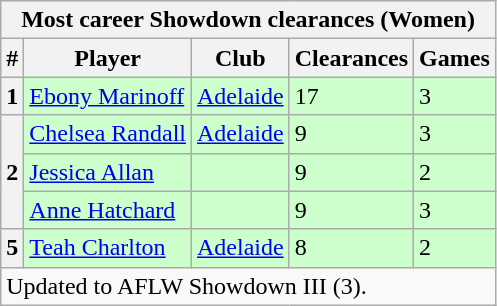<table class="wikitable">
<tr>
<th colspan="5">Most career Showdown clearances (Women)</th>
</tr>
<tr>
<th>#</th>
<th>Player</th>
<th>Club</th>
<th>Clearances</th>
<th>Games</th>
</tr>
<tr style="background:#cfc;">
<th>1</th>
<td><a href='#'>Ebony Marinoff</a></td>
<td><a href='#'>Adelaide</a></td>
<td>17</td>
<td>3</td>
</tr>
<tr style="background:#cfc;">
<th rowspan="3">2</th>
<td><a href='#'>Chelsea Randall</a></td>
<td><a href='#'>Adelaide</a></td>
<td>9</td>
<td>3</td>
</tr>
<tr style="background:#cfc;">
<td><a href='#'>Jessica Allan</a></td>
<td></td>
<td>9</td>
<td>2</td>
</tr>
<tr style="background:#cfc;">
<td><a href='#'>Anne Hatchard</a></td>
<td></td>
<td>9</td>
<td>3</td>
</tr>
<tr style="background:#cfc;">
<th>5</th>
<td><a href='#'>Teah Charlton</a></td>
<td><a href='#'>Adelaide</a></td>
<td>8</td>
<td>2</td>
</tr>
<tr>
<td colspan="5">Updated to AFLW Showdown III (3).</td>
</tr>
</table>
